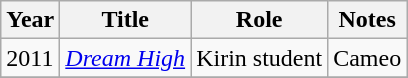<table class="wikitable">
<tr>
<th>Year</th>
<th>Title</th>
<th>Role</th>
<th>Notes</th>
</tr>
<tr>
<td>2011</td>
<td><em><a href='#'>Dream High</a></em></td>
<td>Kirin student</td>
<td>Cameo</td>
</tr>
<tr>
</tr>
</table>
